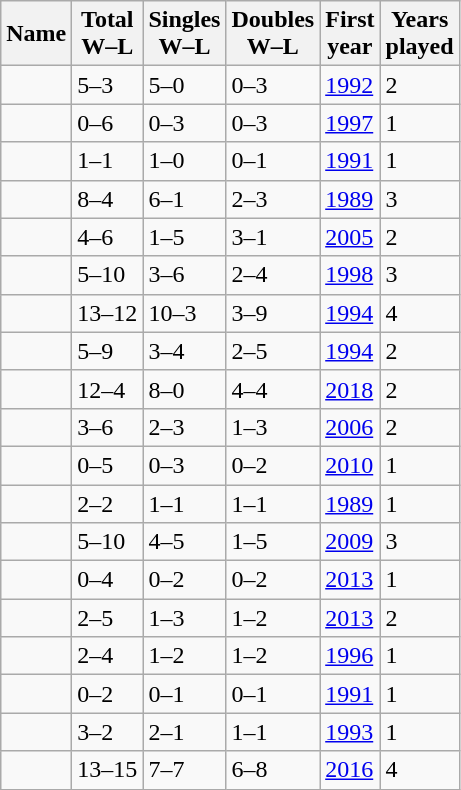<table class="sortable wikitable nowrap">
<tr>
<th>Name</th>
<th>Total  <br> W–L</th>
<th>Singles <br> W–L</th>
<th>Doubles <br> W–L</th>
<th>First <br> year</th>
<th>Years <br> played</th>
</tr>
<tr>
<td><strong></strong></td>
<td>5–3</td>
<td>5–0</td>
<td>0–3</td>
<td><a href='#'>1992</a></td>
<td>2</td>
</tr>
<tr>
<td></td>
<td>0–6</td>
<td>0–3</td>
<td>0–3</td>
<td><a href='#'>1997</a></td>
<td>1</td>
</tr>
<tr>
<td></td>
<td>1–1</td>
<td>1–0</td>
<td>0–1</td>
<td><a href='#'>1991</a></td>
<td>1</td>
</tr>
<tr>
<td><strong></strong></td>
<td>8–4</td>
<td>6–1</td>
<td>2–3</td>
<td><a href='#'>1989</a></td>
<td>3</td>
</tr>
<tr>
<td></td>
<td>4–6</td>
<td>1–5</td>
<td>3–1</td>
<td><a href='#'>2005</a></td>
<td>2</td>
</tr>
<tr>
<td></td>
<td>5–10</td>
<td>3–6</td>
<td>2–4</td>
<td><a href='#'>1998</a></td>
<td>3</td>
</tr>
<tr>
<td><strong></strong></td>
<td>13–12</td>
<td>10–3</td>
<td>3–9</td>
<td><a href='#'>1994</a></td>
<td>4</td>
</tr>
<tr>
<td></td>
<td>5–9</td>
<td>3–4</td>
<td>2–5</td>
<td><a href='#'>1994</a></td>
<td>2</td>
</tr>
<tr>
<td></td>
<td>12–4</td>
<td>8–0</td>
<td>4–4</td>
<td><a href='#'>2018</a></td>
<td>2</td>
</tr>
<tr>
<td></td>
<td>3–6</td>
<td>2–3</td>
<td>1–3</td>
<td><a href='#'>2006</a></td>
<td>2</td>
</tr>
<tr>
<td></td>
<td>0–5</td>
<td>0–3</td>
<td>0–2</td>
<td><a href='#'>2010</a></td>
<td>1</td>
</tr>
<tr>
<td></td>
<td>2–2</td>
<td>1–1</td>
<td>1–1</td>
<td><a href='#'>1989</a></td>
<td>1</td>
</tr>
<tr>
<td></td>
<td>5–10</td>
<td>4–5</td>
<td>1–5</td>
<td><a href='#'>2009</a></td>
<td>3</td>
</tr>
<tr>
<td></td>
<td>0–4</td>
<td>0–2</td>
<td>0–2</td>
<td><a href='#'>2013</a></td>
<td>1</td>
</tr>
<tr>
<td></td>
<td>2–5</td>
<td>1–3</td>
<td>1–2</td>
<td><a href='#'>2013</a></td>
<td>2</td>
</tr>
<tr>
<td></td>
<td>2–4</td>
<td>1–2</td>
<td>1–2</td>
<td><a href='#'>1996</a></td>
<td>1</td>
</tr>
<tr>
<td></td>
<td>0–2</td>
<td>0–1</td>
<td>0–1</td>
<td><a href='#'>1991</a></td>
<td>1</td>
</tr>
<tr>
<td><strong></strong></td>
<td>3–2</td>
<td>2–1</td>
<td>1–1</td>
<td><a href='#'>1993</a></td>
<td>1</td>
</tr>
<tr>
<td></td>
<td>13–15</td>
<td>7–7</td>
<td>6–8</td>
<td><a href='#'>2016</a></td>
<td>4</td>
</tr>
</table>
